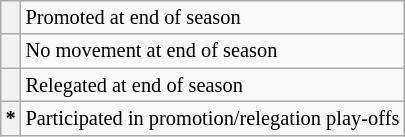<table class="wikitable" style="font-size:85%">
<tr>
<th></th>
<td>Promoted at end of season</td>
</tr>
<tr>
<th></th>
<td>No movement at end of season</td>
</tr>
<tr>
<th></th>
<td>Relegated at end of season</td>
</tr>
<tr>
<th>*</th>
<td>Participated in promotion/relegation play-offs</td>
</tr>
</table>
